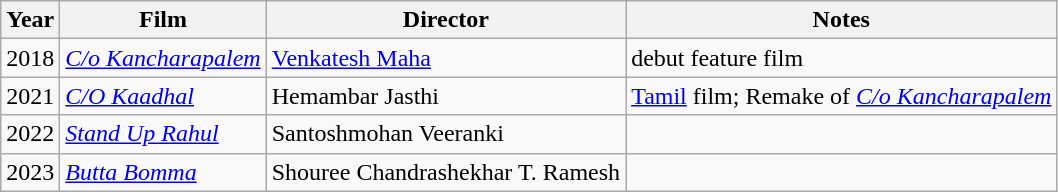<table class="wikitable">
<tr>
<th>Year</th>
<th>Film</th>
<th>Director</th>
<th>Notes</th>
</tr>
<tr>
<td>2018</td>
<td><em><a href='#'>C/o Kancharapalem</a></em></td>
<td><a href='#'>Venkatesh Maha</a></td>
<td>debut feature film</td>
</tr>
<tr>
<td>2021</td>
<td><em><a href='#'>C/O Kaadhal</a></em></td>
<td>Hemambar Jasthi</td>
<td><a href='#'>Tamil</a> film; Remake of <em><a href='#'>C/o Kancharapalem</a></em></td>
</tr>
<tr>
<td>2022</td>
<td><em><a href='#'>Stand Up Rahul</a></em></td>
<td>Santoshmohan Veeranki</td>
<td></td>
</tr>
<tr>
<td>2023</td>
<td><em><a href='#'>Butta Bomma</a></em></td>
<td>Shouree Chandrashekhar T. Ramesh</td>
<td></td>
</tr>
</table>
